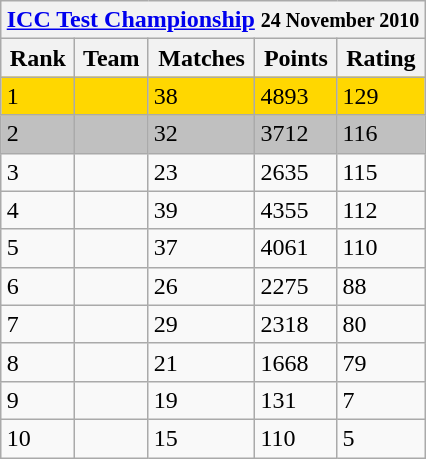<table class="wikitable" style="margin: 1em auto 1em auto;white-space: nowrap;">
<tr>
<th colspan="5"><a href='#'>ICC Test Championship</a> <small>24 November 2010</small></th>
</tr>
<tr>
<th>Rank</th>
<th>Team</th>
<th>Matches</th>
<th>Points</th>
<th>Rating</th>
</tr>
<tr style="background:gold;">
<td>1</td>
<td style="text-align:left;"></td>
<td>38</td>
<td>4893</td>
<td>129</td>
</tr>
<tr style="background:silver;">
<td>2</td>
<td style="text-align:left;"></td>
<td>32</td>
<td>3712</td>
<td>116</td>
</tr>
<tr>
<td>3</td>
<td style="text-align:left;"></td>
<td>23</td>
<td>2635</td>
<td>115</td>
</tr>
<tr>
<td>4</td>
<td style="text-align:left;"></td>
<td>39</td>
<td>4355</td>
<td>112</td>
</tr>
<tr>
<td>5</td>
<td style="text-align:left;"></td>
<td>37</td>
<td>4061</td>
<td>110</td>
</tr>
<tr>
<td>6</td>
<td style="text-align:left;"></td>
<td>26</td>
<td>2275</td>
<td>88</td>
</tr>
<tr>
<td>7</td>
<td style="text-align:left;"></td>
<td>29</td>
<td>2318</td>
<td>80</td>
</tr>
<tr>
<td>8</td>
<td style="text-align:left;"></td>
<td>21</td>
<td>1668</td>
<td>79</td>
</tr>
<tr>
<td>9</td>
<td style="text-align:left;"></td>
<td>19</td>
<td>131</td>
<td>7</td>
</tr>
<tr>
<td>10</td>
<td style="text-align:left;"></td>
<td>15</td>
<td>110</td>
<td>5</td>
</tr>
</table>
